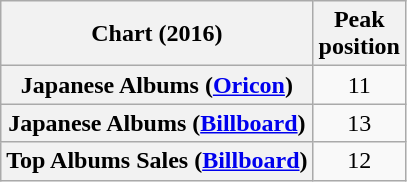<table class="wikitable plainrowheaders" style="text-align:center">
<tr>
<th scope="col">Chart (2016)</th>
<th scope="col">Peak<br> position</th>
</tr>
<tr>
<th scope="row">Japanese Albums (<a href='#'>Oricon</a>)</th>
<td>11</td>
</tr>
<tr>
<th scope="row">Japanese Albums (<a href='#'>Billboard</a>)</th>
<td>13</td>
</tr>
<tr>
<th scope="row">Top Albums Sales (<a href='#'>Billboard</a>)</th>
<td>12</td>
</tr>
</table>
